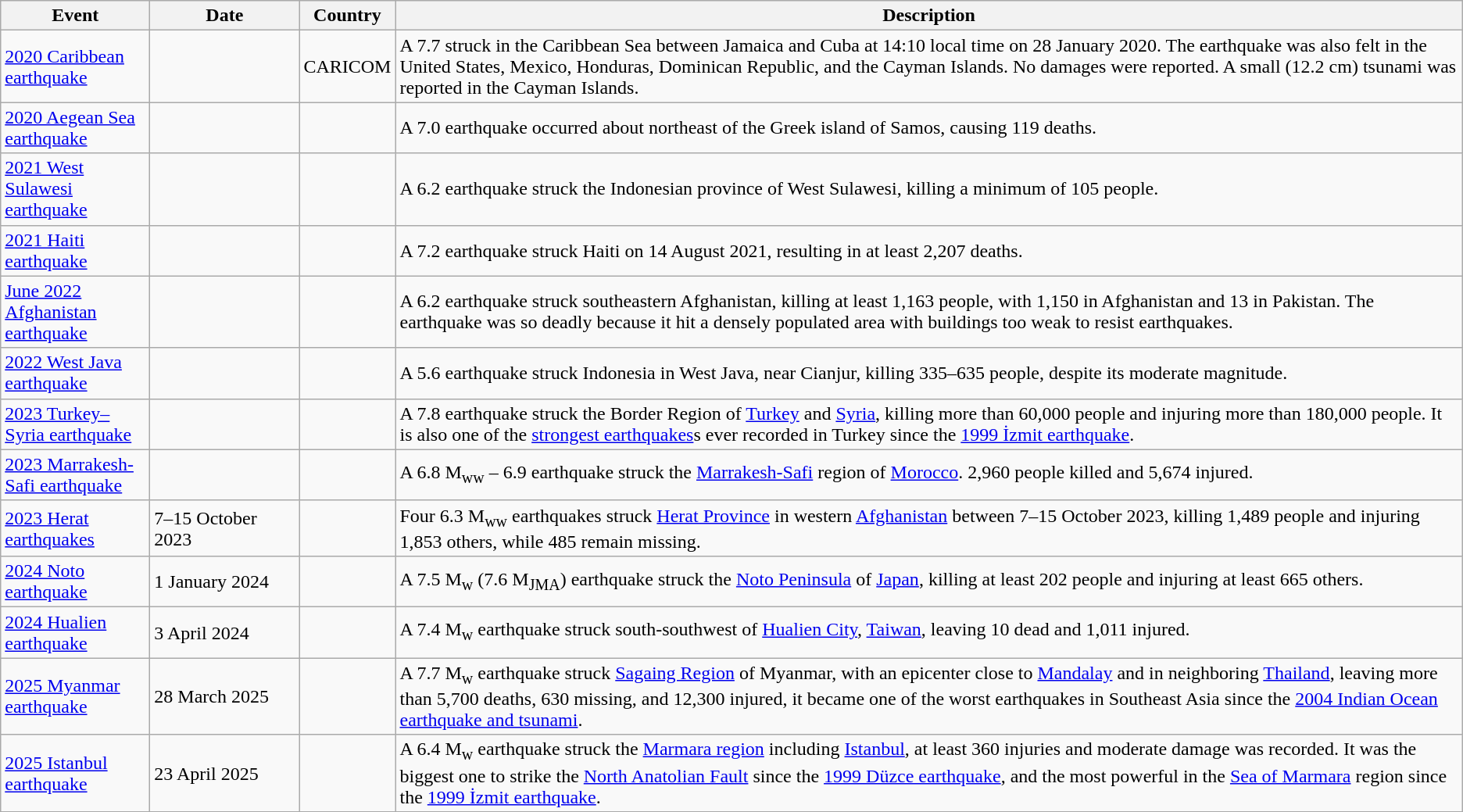<table class="wikitable mw-collapsible sortable">
<tr>
<th style="width:120px;">Event</th>
<th style="width:120px;">Date</th>
<th>Country</th>
<th>Description</th>
</tr>
<tr>
<td><a href='#'>2020 Caribbean earthquake</a></td>
<td></td>
<td>CARICOM</td>
<td>A 7.7 struck in the Caribbean Sea between Jamaica and Cuba at 14:10 local time on 28 January 2020. The earthquake was also felt in the United States, Mexico, Honduras, Dominican Republic, and the Cayman Islands. No damages were reported. A small (12.2 cm) tsunami was reported in the Cayman Islands.</td>
</tr>
<tr>
<td><a href='#'>2020 Aegean Sea earthquake</a></td>
<td></td>
<td><br></td>
<td>A 7.0  earthquake occurred about  northeast of the Greek island of Samos, causing 119 deaths.</td>
</tr>
<tr>
<td><a href='#'>2021 West Sulawesi earthquake</a></td>
<td></td>
<td></td>
<td>A 6.2  earthquake struck the Indonesian province of West Sulawesi, killing a minimum of 105 people.</td>
</tr>
<tr>
<td><a href='#'>2021 Haiti earthquake</a></td>
<td></td>
<td></td>
<td>A 7.2  earthquake struck Haiti on 14 August 2021, resulting in at least 2,207 deaths.</td>
</tr>
<tr>
<td><a href='#'>June 2022 Afghanistan earthquake</a></td>
<td></td>
<td><br></td>
<td>A 6.2  earthquake struck southeastern Afghanistan, killing at least 1,163 people, with 1,150 in Afghanistan and 13 in Pakistan. The earthquake was so deadly because it hit a densely populated area with buildings too weak to resist earthquakes.</td>
</tr>
<tr>
<td><a href='#'>2022 West Java earthquake</a></td>
<td></td>
<td></td>
<td>A 5.6  earthquake struck Indonesia in West Java, near Cianjur, killing 335–635 people, despite its moderate magnitude.</td>
</tr>
<tr>
<td><a href='#'>2023 Turkey–Syria earthquake</a></td>
<td></td>
<td><br></td>
<td>A 7.8  earthquake struck the Border Region of <a href='#'>Turkey</a> and <a href='#'>Syria</a>, killing more than 60,000 people and injuring more than 180,000 people. It is also one of the <a href='#'>strongest earthquakes</a>s ever recorded in Turkey since the <a href='#'>1999 İzmit earthquake</a>.</td>
</tr>
<tr>
<td><a href='#'>2023 Marrakesh-Safi earthquake</a></td>
<td></td>
<td></td>
<td>A 6.8 M<sub>ww</sub> – 6.9  earthquake struck the <a href='#'>Marrakesh-Safi</a> region of <a href='#'>Morocco</a>. 2,960 people killed and 5,674 injured.</td>
</tr>
<tr>
<td><a href='#'>2023 Herat earthquakes</a></td>
<td>7–15 October 2023</td>
<td></td>
<td>Four 6.3 M<sub>ww</sub> earthquakes struck <a href='#'>Herat Province</a> in western <a href='#'>Afghanistan</a> between 7–15 October 2023, killing 1,489 people and injuring 1,853 others, while 485 remain missing.</td>
</tr>
<tr>
<td><a href='#'>2024 Noto earthquake</a></td>
<td>1 January 2024</td>
<td></td>
<td>A 7.5 M<sub>w</sub> (7.6 M<sub>JMA</sub>) earthquake struck the <a href='#'>Noto Peninsula</a> of <a href='#'>Japan</a>, killing at least 202 people and injuring at least 665 others.</td>
</tr>
<tr>
<td><a href='#'>2024 Hualien earthquake</a></td>
<td>3 April 2024</td>
<td></td>
<td>A 7.4 M<sub>w</sub> earthquake struck  south-southwest of <a href='#'>Hualien City</a>, <a href='#'>Taiwan</a>, leaving 10 dead and 1,011 injured.</td>
</tr>
<tr>
<td><a href='#'>2025 Myanmar earthquake</a></td>
<td>28 March 2025</td>
<td><br></td>
<td>A 7.7 M<sub>w</sub> earthquake struck <a href='#'>Sagaing Region</a> of Myanmar, with an epicenter close to <a href='#'>Mandalay</a> and in neighboring <a href='#'>Thailand</a>, leaving more than 5,700 deaths, 630 missing, and 12,300 injured, it became one of the worst earthquakes in Southeast Asia since the <a href='#'>2004 Indian Ocean earthquake and tsunami</a>.</td>
</tr>
<tr>
<td><a href='#'>2025 Istanbul earthquake</a></td>
<td>23 April 2025</td>
<td></td>
<td>A 6.4 M<sub>w</sub> earthquake struck the <a href='#'>Marmara region</a> including <a href='#'>Istanbul</a>, at least 360 injuries and moderate damage was recorded. It was the biggest one to strike the <a href='#'>North Anatolian Fault</a> since the <a href='#'>1999 Düzce earthquake</a>, and the most powerful in the <a href='#'>Sea of Marmara</a> region since the <a href='#'>1999 İzmit earthquake</a>.</td>
</tr>
</table>
